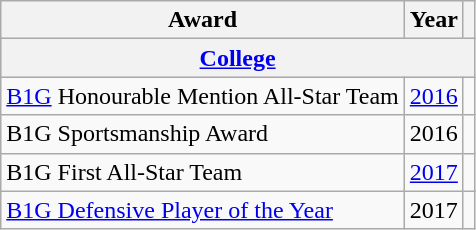<table class="wikitable">
<tr>
<th>Award</th>
<th>Year</th>
<th></th>
</tr>
<tr ALIGN="center" bgcolor="#e0e0e0">
<th colspan="3"><a href='#'>College</a></th>
</tr>
<tr>
<td><a href='#'>B1G</a> Honourable Mention All-Star Team</td>
<td><a href='#'>2016</a></td>
<td></td>
</tr>
<tr>
<td>B1G Sportsmanship Award</td>
<td>2016</td>
<td></td>
</tr>
<tr>
<td>B1G First All-Star Team</td>
<td><a href='#'>2017</a></td>
<td></td>
</tr>
<tr>
<td><a href='#'>B1G Defensive Player of the Year</a></td>
<td>2017</td>
<td></td>
</tr>
</table>
